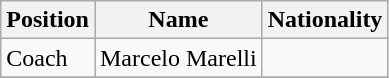<table class="wikitable">
<tr>
<th>Position</th>
<th>Name</th>
<th>Nationality</th>
</tr>
<tr>
<td>Coach</td>
<td>Marcelo Marelli</td>
<td></td>
</tr>
<tr>
</tr>
</table>
